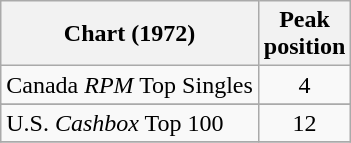<table class="wikitable sortable">
<tr>
<th>Chart (1972)</th>
<th>Peak<br>position</th>
</tr>
<tr>
<td>Canada <em>RPM</em> Top Singles </td>
<td style="text-align:center;">4</td>
</tr>
<tr>
</tr>
<tr>
<td>U.S. <em>Cashbox</em> Top 100</td>
<td style="text-align:center;">12</td>
</tr>
<tr>
</tr>
</table>
